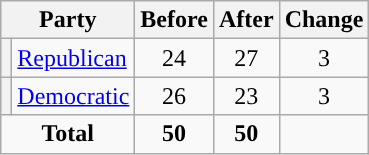<table class="wikitable" style="text-align:center;">
<tr>
<th colspan="2">Party</th>
<th>Before</th>
<th>After</th>
<th>Change</th>
</tr>
<tr>
<th style="background-color:"></th>
<td style="text-align:left;"><a href='#'>Republican</a></td>
<td>24</td>
<td>27</td>
<td> 3</td>
</tr>
<tr>
<th style="background-color:"></th>
<td style="text-align:left;"><a href='#'>Democratic</a></td>
<td>26</td>
<td>23</td>
<td> 3</td>
</tr>
<tr>
<td colspan="2"><strong>Total</strong></td>
<td><strong>50</strong></td>
<td><strong>50</strong></td>
<td></td>
</tr>
</table>
